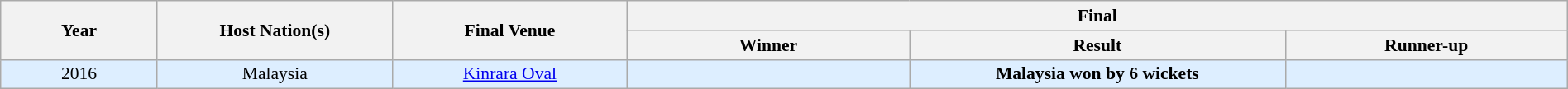<table class="wikitable" style="font-size:90%; width: 100%; text-align: center;">
<tr>
<th rowspan=2 width=10%>Year</th>
<th rowspan=2 width=15%>Host Nation(s)</th>
<th rowspan=2 width=15%>Final Venue</th>
<th colspan=3>Final</th>
</tr>
<tr>
<th width=18%>Winner</th>
<th width=24%>Result</th>
<th width=18%>Runner-up</th>
</tr>
<tr style="background:#ddeeff">
<td>2016</td>
<td>Malaysia</td>
<td><a href='#'>Kinrara Oval</a></td>
<td></td>
<td><strong>Malaysia won by 6 wickets</strong><br></td>
<td></td>
</tr>
</table>
